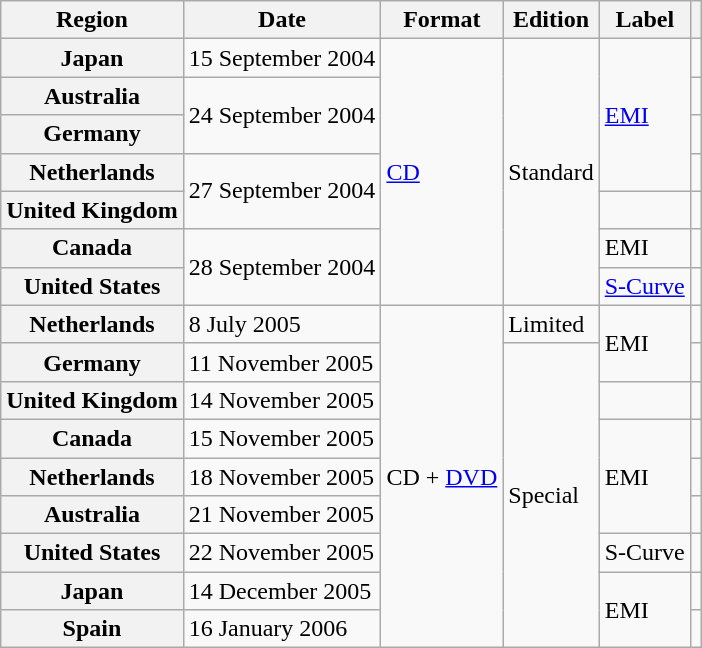<table class="wikitable plainrowheaders">
<tr>
<th scope="col">Region</th>
<th scope="col">Date</th>
<th scope="col">Format</th>
<th scope="col">Edition</th>
<th scope="col">Label</th>
<th scope="col"></th>
</tr>
<tr>
<th scope="row">Japan</th>
<td>15 September 2004</td>
<td rowspan="7"><a href='#'>CD</a></td>
<td rowspan="7">Standard</td>
<td rowspan="4"><a href='#'>EMI</a></td>
<td align="center"></td>
</tr>
<tr>
<th scope="row">Australia</th>
<td rowspan="2">24 September 2004</td>
<td align="center"></td>
</tr>
<tr>
<th scope="row">Germany</th>
<td align="center"></td>
</tr>
<tr>
<th scope="row">Netherlands</th>
<td rowspan="2">27 September 2004</td>
<td align="center"></td>
</tr>
<tr>
<th scope="row">United Kingdom</th>
<td></td>
<td align="center"></td>
</tr>
<tr>
<th scope="row">Canada</th>
<td rowspan="2">28 September 2004</td>
<td>EMI</td>
<td align="center"></td>
</tr>
<tr>
<th scope="row">United States</th>
<td><a href='#'>S-Curve</a></td>
<td align="center"></td>
</tr>
<tr>
<th scope="row">Netherlands</th>
<td>8 July 2005</td>
<td rowspan="9">CD + <a href='#'>DVD</a></td>
<td>Limited</td>
<td rowspan="2">EMI</td>
<td align="center"></td>
</tr>
<tr>
<th scope="row">Germany</th>
<td>11 November 2005</td>
<td rowspan="8">Special</td>
<td align="center"></td>
</tr>
<tr>
<th scope="row">United Kingdom</th>
<td>14 November 2005</td>
<td></td>
<td align="center"></td>
</tr>
<tr>
<th scope="row">Canada</th>
<td>15 November 2005</td>
<td rowspan="3">EMI</td>
<td align="center"></td>
</tr>
<tr>
<th scope="row">Netherlands</th>
<td>18 November 2005</td>
<td align="center"></td>
</tr>
<tr>
<th scope="row">Australia</th>
<td>21 November 2005</td>
<td align="center"></td>
</tr>
<tr>
<th scope="row">United States</th>
<td>22 November 2005</td>
<td>S-Curve</td>
<td align="center"></td>
</tr>
<tr>
<th scope="row">Japan</th>
<td>14 December 2005</td>
<td rowspan="2">EMI</td>
<td align="center"></td>
</tr>
<tr>
<th scope="row">Spain</th>
<td>16 January 2006</td>
<td align="center"></td>
</tr>
</table>
